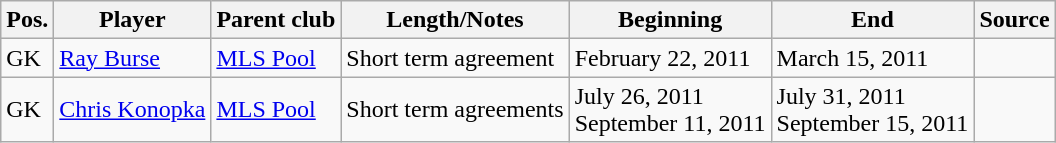<table class="wikitable sortable" style="text-align: left">
<tr>
<th><strong>Pos.</strong></th>
<th><strong>Player</strong></th>
<th><strong>Parent club</strong></th>
<th><strong>Length/Notes</strong></th>
<th><strong>Beginning</strong></th>
<th><strong>End</strong></th>
<th><strong>Source</strong></th>
</tr>
<tr>
<td>GK</td>
<td> <a href='#'>Ray Burse</a></td>
<td> <a href='#'>MLS Pool</a></td>
<td>Short term agreement</td>
<td>February 22, 2011</td>
<td>March 15, 2011</td>
<td align=center></td>
</tr>
<tr>
<td>GK</td>
<td> <a href='#'>Chris Konopka</a></td>
<td> <a href='#'>MLS Pool</a></td>
<td>Short term agreements</td>
<td>July 26, 2011<br>September 11, 2011</td>
<td>July 31, 2011<br>September 15, 2011</td>
<td align=center></td>
</tr>
</table>
